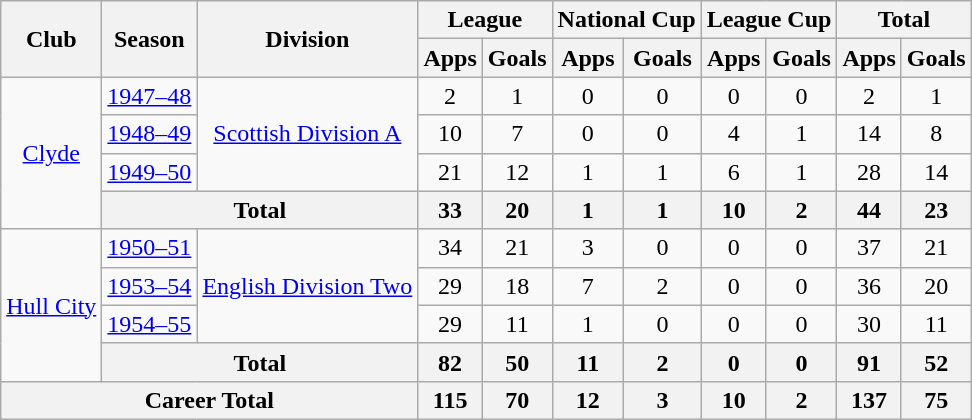<table class="wikitable" style="text-align: center;">
<tr>
<th rowspan="2">Club</th>
<th rowspan="2">Season</th>
<th rowspan="2">Division</th>
<th colspan="2">League</th>
<th colspan="2">National Cup</th>
<th colspan="2">League Cup</th>
<th colspan="2">Total</th>
</tr>
<tr>
<th>Apps</th>
<th>Goals</th>
<th>Apps</th>
<th>Goals</th>
<th>Apps</th>
<th>Goals</th>
<th>Apps</th>
<th>Goals</th>
</tr>
<tr>
<td rowspan="4"><a href='#'>Clyde</a></td>
<td><a href='#'>1947–48</a></td>
<td rowspan = "3"><a href='#'>Scottish Division A</a></td>
<td>2</td>
<td>1</td>
<td>0</td>
<td>0</td>
<td>0</td>
<td>0</td>
<td>2</td>
<td>1</td>
</tr>
<tr>
<td><a href='#'>1948–49</a></td>
<td>10</td>
<td>7</td>
<td>0</td>
<td>0</td>
<td>4</td>
<td>1</td>
<td>14</td>
<td>8</td>
</tr>
<tr>
<td><a href='#'>1949–50</a></td>
<td>21</td>
<td>12</td>
<td>1</td>
<td>1</td>
<td>6</td>
<td>1</td>
<td>28</td>
<td>14</td>
</tr>
<tr>
<th colspan="2">Total</th>
<th>33</th>
<th>20</th>
<th>1</th>
<th>1</th>
<th>10</th>
<th>2</th>
<th>44</th>
<th>23</th>
</tr>
<tr>
<td rowspan="4"><a href='#'>Hull City</a></td>
<td><a href='#'>1950–51</a></td>
<td rowspan = "3"><a href='#'>English Division Two</a></td>
<td>34</td>
<td>21</td>
<td>3</td>
<td>0</td>
<td>0</td>
<td>0</td>
<td>37</td>
<td>21</td>
</tr>
<tr>
<td><a href='#'>1953–54</a></td>
<td>29</td>
<td>18</td>
<td>7</td>
<td>2</td>
<td>0</td>
<td>0</td>
<td>36</td>
<td>20</td>
</tr>
<tr>
<td><a href='#'>1954–55</a></td>
<td>29</td>
<td>11</td>
<td>1</td>
<td>0</td>
<td>0</td>
<td>0</td>
<td>30</td>
<td>11</td>
</tr>
<tr>
<th colspan="2">Total</th>
<th>82</th>
<th>50</th>
<th>11</th>
<th>2</th>
<th>0</th>
<th>0</th>
<th>91</th>
<th>52</th>
</tr>
<tr>
<th colspan="3">Career Total</th>
<th>115</th>
<th>70</th>
<th>12</th>
<th>3</th>
<th>10</th>
<th>2</th>
<th>137</th>
<th>75</th>
</tr>
</table>
